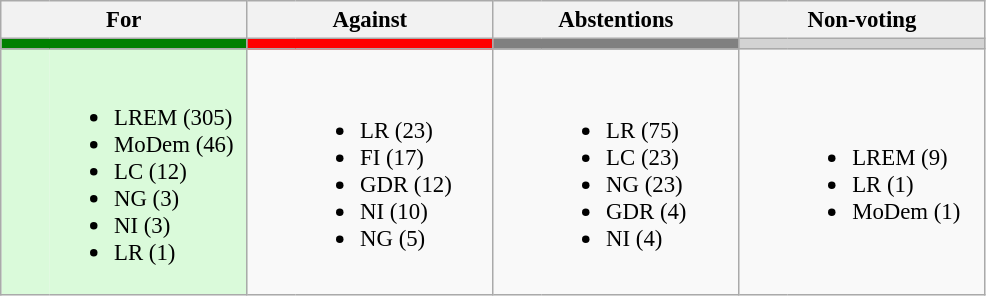<table class="wikitable" style="font-size:95%;">
<tr>
<th colspan="2">For</th>
<th colspan="2">Against</th>
<th colspan="2">Abstentions</th>
<th colspan="2">Non-voting</th>
</tr>
<tr>
<th style="background:green;" colspan="2"></th>
<th style="background:red;" colspan="2"></th>
<th style="background:gray;" colspan="2"></th>
<th style="background:lightgray;" colspan="2"></th>
</tr>
<tr>
<td style="background:#DAFADA;font-size:115%;border-right-style:hidden;" width="25"></td>
<td style="background:#DAFADA;" width="125"><br><ul><li>LREM (305)</li><li>MoDem (46)</li><li>LC (12)</li><li>NG (3)</li><li>NI (3)</li><li>LR (1)</li></ul></td>
<td style="font-size:115%;border-right-style:hidden;" width="25"></td>
<td width="125"><br><ul><li>LR (23)</li><li>FI (17)</li><li>GDR (12)</li><li>NI (10)</li><li>NG (5)</li></ul></td>
<td style="font-size:115%;border-right-style:hidden;" width="25"></td>
<td width="125"><br><ul><li>LR (75)</li><li>LC (23)</li><li>NG (23)</li><li>GDR (4)</li><li>NI (4)</li></ul></td>
<td style="font-size:115%;border-right-style:hidden;" width="25"></td>
<td width="125"><br><ul><li>LREM (9)</li><li>LR (1)</li><li>MoDem (1)</li></ul></td>
</tr>
</table>
